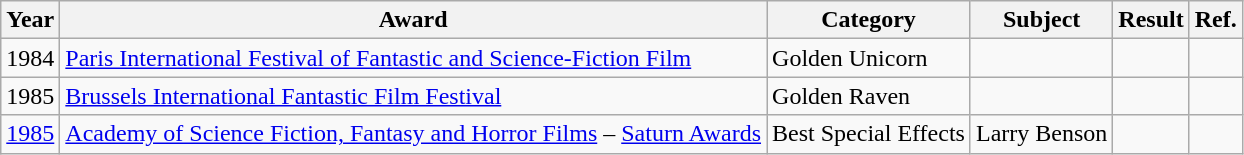<table class="wikitable">
<tr>
<th>Year</th>
<th>Award</th>
<th>Category</th>
<th>Subject</th>
<th>Result</th>
<th>Ref.</th>
</tr>
<tr>
<td>1984</td>
<td><a href='#'>Paris International Festival of Fantastic and Science-Fiction Film</a></td>
<td>Golden Unicorn</td>
<td></td>
<td></td>
<td></td>
</tr>
<tr>
<td>1985</td>
<td><a href='#'>Brussels International Fantastic Film Festival</a></td>
<td>Golden Raven</td>
<td></td>
<td></td>
<td></td>
</tr>
<tr>
<td><a href='#'>1985</a></td>
<td><a href='#'>Academy of Science Fiction, Fantasy and Horror Films</a> – <a href='#'>Saturn Awards</a></td>
<td>Best Special Effects</td>
<td>Larry Benson</td>
<td></td>
<td></td>
</tr>
</table>
